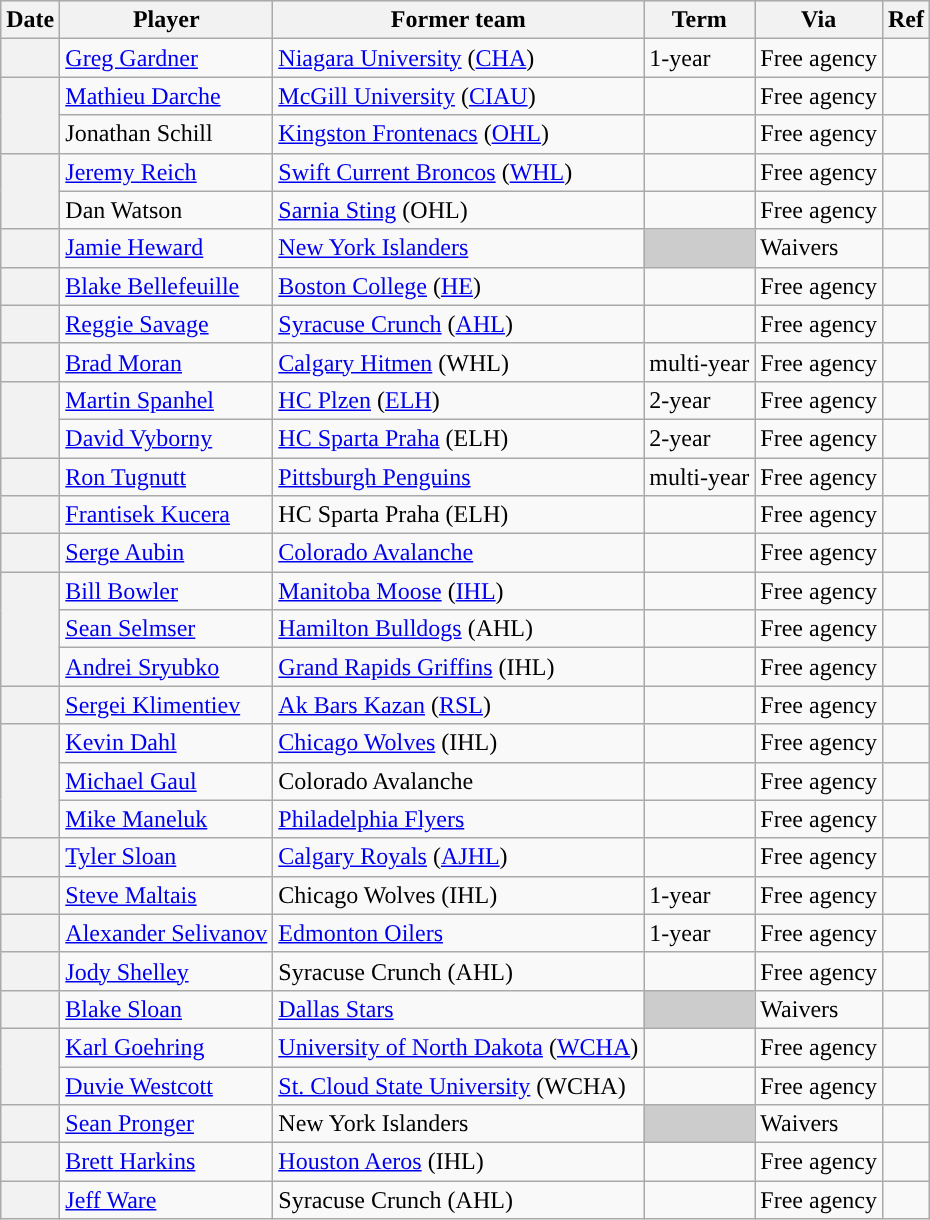<table class="wikitable plainrowheaders">
<tr style="background:#ddd; text-align:center;">
<th>Date</th>
<th>Player</th>
<th>Former team</th>
<th>Term</th>
<th>Via</th>
<th>Ref</th>
</tr>
<tr>
<th scope="row"></th>
<td><a href='#'>Greg Gardner</a></td>
<td><a href='#'>Niagara University</a> (<a href='#'>CHA</a>)</td>
<td>1-year</td>
<td>Free agency</td>
<td></td>
</tr>
<tr>
<th scope="row" rowspan=2></th>
<td><a href='#'>Mathieu Darche</a></td>
<td><a href='#'>McGill University</a> (<a href='#'>CIAU</a>)</td>
<td></td>
<td>Free agency</td>
<td></td>
</tr>
<tr>
<td>Jonathan Schill</td>
<td><a href='#'>Kingston Frontenacs</a> (<a href='#'>OHL</a>)</td>
<td></td>
<td>Free agency</td>
<td></td>
</tr>
<tr>
<th scope="row" rowspan=2></th>
<td><a href='#'>Jeremy Reich</a></td>
<td><a href='#'>Swift Current Broncos</a> (<a href='#'>WHL</a>)</td>
<td></td>
<td>Free agency</td>
<td></td>
</tr>
<tr>
<td>Dan Watson</td>
<td><a href='#'>Sarnia Sting</a> (OHL)</td>
<td></td>
<td>Free agency</td>
<td></td>
</tr>
<tr>
<th scope="row"></th>
<td><a href='#'>Jamie Heward</a></td>
<td><a href='#'>New York Islanders</a></td>
<td style="background:#ccc"></td>
<td>Waivers</td>
<td></td>
</tr>
<tr>
<th scope="row"></th>
<td><a href='#'>Blake Bellefeuille</a></td>
<td><a href='#'>Boston College</a> (<a href='#'>HE</a>)</td>
<td></td>
<td>Free agency</td>
<td></td>
</tr>
<tr>
<th scope="row"></th>
<td><a href='#'>Reggie Savage</a></td>
<td><a href='#'>Syracuse Crunch</a> (<a href='#'>AHL</a>)</td>
<td></td>
<td>Free agency</td>
<td></td>
</tr>
<tr>
<th scope="row"></th>
<td><a href='#'>Brad Moran</a></td>
<td><a href='#'>Calgary Hitmen</a> (WHL)</td>
<td>multi-year</td>
<td>Free agency</td>
<td></td>
</tr>
<tr>
<th scope="row" rowspan=2></th>
<td><a href='#'>Martin Spanhel</a></td>
<td><a href='#'>HC Plzen</a> (<a href='#'>ELH</a>)</td>
<td>2-year</td>
<td>Free agency</td>
<td></td>
</tr>
<tr>
<td><a href='#'>David Vyborny</a></td>
<td><a href='#'>HC Sparta Praha</a> (ELH)</td>
<td>2-year</td>
<td>Free agency</td>
<td></td>
</tr>
<tr>
<th scope="row"></th>
<td><a href='#'>Ron Tugnutt</a></td>
<td><a href='#'>Pittsburgh Penguins</a></td>
<td>multi-year</td>
<td>Free agency</td>
<td></td>
</tr>
<tr>
<th scope="row"></th>
<td><a href='#'>Frantisek Kucera</a></td>
<td>HC Sparta Praha (ELH)</td>
<td></td>
<td>Free agency</td>
<td></td>
</tr>
<tr>
<th scope="row"></th>
<td><a href='#'>Serge Aubin</a></td>
<td><a href='#'>Colorado Avalanche</a></td>
<td></td>
<td>Free agency</td>
<td></td>
</tr>
<tr>
<th scope="row" rowspan=3></th>
<td><a href='#'>Bill Bowler</a></td>
<td><a href='#'>Manitoba Moose</a> (<a href='#'>IHL</a>)</td>
<td></td>
<td>Free agency</td>
<td></td>
</tr>
<tr>
<td><a href='#'>Sean Selmser</a></td>
<td><a href='#'>Hamilton Bulldogs</a> (AHL)</td>
<td></td>
<td>Free agency</td>
<td></td>
</tr>
<tr>
<td><a href='#'>Andrei Sryubko</a></td>
<td><a href='#'>Grand Rapids Griffins</a> (IHL)</td>
<td></td>
<td>Free agency</td>
<td></td>
</tr>
<tr>
<th scope="row"></th>
<td><a href='#'>Sergei Klimentiev</a></td>
<td><a href='#'>Ak Bars Kazan</a> (<a href='#'>RSL</a>)</td>
<td></td>
<td>Free agency</td>
<td></td>
</tr>
<tr>
<th scope="row" rowspan=3></th>
<td><a href='#'>Kevin Dahl</a></td>
<td><a href='#'>Chicago Wolves</a> (IHL)</td>
<td></td>
<td>Free agency</td>
<td></td>
</tr>
<tr>
<td><a href='#'>Michael Gaul</a></td>
<td>Colorado Avalanche</td>
<td></td>
<td>Free agency</td>
<td></td>
</tr>
<tr>
<td><a href='#'>Mike Maneluk</a></td>
<td><a href='#'>Philadelphia Flyers</a></td>
<td></td>
<td>Free agency</td>
<td></td>
</tr>
<tr>
<th scope="row"></th>
<td><a href='#'>Tyler Sloan</a></td>
<td><a href='#'>Calgary Royals</a> (<a href='#'>AJHL</a>)</td>
<td></td>
<td>Free agency</td>
<td></td>
</tr>
<tr>
<th scope="row"></th>
<td><a href='#'>Steve Maltais</a></td>
<td>Chicago Wolves (IHL)</td>
<td>1-year</td>
<td>Free agency</td>
<td></td>
</tr>
<tr>
<th scope="row"></th>
<td><a href='#'>Alexander Selivanov</a></td>
<td><a href='#'>Edmonton Oilers</a></td>
<td>1-year</td>
<td>Free agency</td>
<td></td>
</tr>
<tr>
<th scope="row"></th>
<td><a href='#'>Jody Shelley</a></td>
<td>Syracuse Crunch (AHL)</td>
<td></td>
<td>Free agency</td>
<td></td>
</tr>
<tr>
<th scope="row"></th>
<td><a href='#'>Blake Sloan</a></td>
<td><a href='#'>Dallas Stars</a></td>
<td style="background:#ccc"></td>
<td>Waivers</td>
<td></td>
</tr>
<tr>
<th scope="row" rowspan=2></th>
<td><a href='#'>Karl Goehring</a></td>
<td><a href='#'>University of North Dakota</a> (<a href='#'>WCHA</a>)</td>
<td></td>
<td>Free agency</td>
<td></td>
</tr>
<tr>
<td><a href='#'>Duvie Westcott</a></td>
<td><a href='#'>St. Cloud State University</a> (WCHA)</td>
<td></td>
<td>Free agency</td>
<td></td>
</tr>
<tr>
<th scope="row"></th>
<td><a href='#'>Sean Pronger</a></td>
<td>New York Islanders</td>
<td style="background:#ccc"></td>
<td>Waivers</td>
<td></td>
</tr>
<tr>
<th scope="row"></th>
<td><a href='#'>Brett Harkins</a></td>
<td><a href='#'>Houston Aeros</a> (IHL)</td>
<td></td>
<td>Free agency</td>
<td></td>
</tr>
<tr>
<th scope="row"></th>
<td><a href='#'>Jeff Ware</a></td>
<td>Syracuse Crunch (AHL)</td>
<td></td>
<td>Free agency</td>
<td></td>
</tr>
</table>
